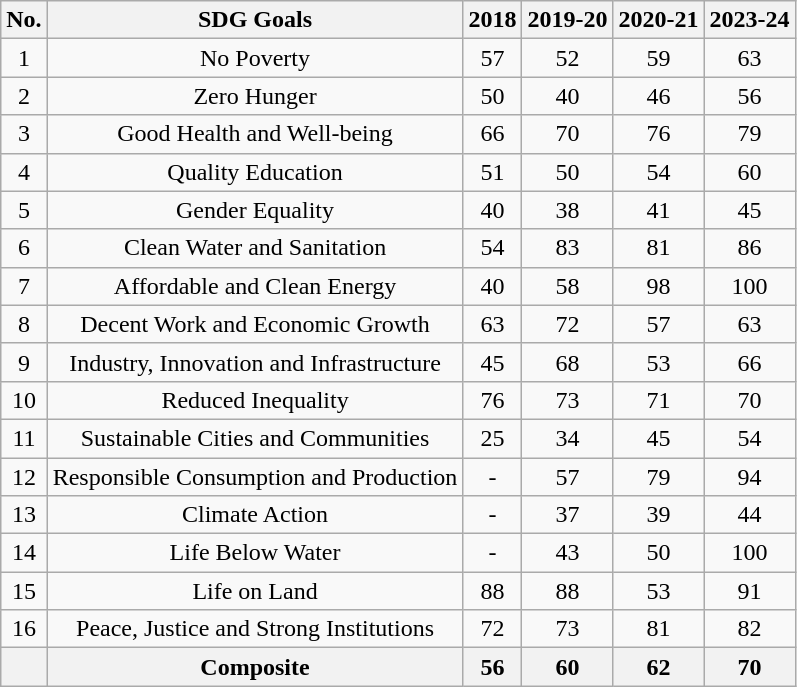<table class="wikitable" style="text-align:center">
<tr>
<th>No.</th>
<th>SDG Goals</th>
<th>2018</th>
<th>2019-20</th>
<th>2020-21</th>
<th>2023-24</th>
</tr>
<tr>
<td>1</td>
<td>No Poverty</td>
<td>57</td>
<td> 52</td>
<td> 59</td>
<td> 63</td>
</tr>
<tr>
<td>2</td>
<td>Zero Hunger</td>
<td>50</td>
<td> 40</td>
<td> 46</td>
<td> 56</td>
</tr>
<tr>
<td>3</td>
<td>Good Health and Well-being</td>
<td>66</td>
<td> 70</td>
<td> 76</td>
<td> 79</td>
</tr>
<tr>
<td>4</td>
<td>Quality Education</td>
<td>51</td>
<td> 50</td>
<td> 54</td>
<td> 60</td>
</tr>
<tr>
<td>5</td>
<td>Gender Equality</td>
<td>40</td>
<td> 38</td>
<td> 41</td>
<td> 45</td>
</tr>
<tr>
<td>6</td>
<td>Clean Water and Sanitation</td>
<td>54</td>
<td> 83</td>
<td> 81</td>
<td> 86</td>
</tr>
<tr>
<td>7</td>
<td>Affordable and Clean Energy</td>
<td>40</td>
<td> 58</td>
<td> 98</td>
<td> 100</td>
</tr>
<tr>
<td>8</td>
<td>Decent Work and Economic Growth</td>
<td>63</td>
<td> 72</td>
<td> 57</td>
<td> 63</td>
</tr>
<tr>
<td>9</td>
<td>Industry, Innovation and Infrastructure</td>
<td>45</td>
<td> 68</td>
<td> 53</td>
<td> 66</td>
</tr>
<tr>
<td>10</td>
<td>Reduced Inequality</td>
<td>76</td>
<td> 73</td>
<td> 71</td>
<td> 70</td>
</tr>
<tr>
<td>11</td>
<td>Sustainable Cities and Communities</td>
<td>25</td>
<td> 34</td>
<td> 45</td>
<td> 54</td>
</tr>
<tr>
<td>12</td>
<td>Responsible Consumption and Production</td>
<td>-</td>
<td>57</td>
<td> 79</td>
<td> 94</td>
</tr>
<tr>
<td>13</td>
<td>Climate Action</td>
<td>-</td>
<td>37</td>
<td> 39</td>
<td> 44</td>
</tr>
<tr>
<td>14</td>
<td>Life Below Water</td>
<td>-</td>
<td>43</td>
<td> 50</td>
<td> 100</td>
</tr>
<tr>
<td>15</td>
<td>Life on Land</td>
<td>88</td>
<td> 88</td>
<td> 53</td>
<td> 91</td>
</tr>
<tr>
<td>16</td>
<td>Peace, Justice and Strong Institutions</td>
<td>72</td>
<td> 73</td>
<td> 81</td>
<td> 82</td>
</tr>
<tr>
<th></th>
<th>Composite</th>
<th>56</th>
<th> 60</th>
<th> 62</th>
<th> 70</th>
</tr>
</table>
